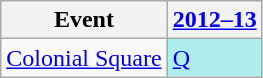<table class="wikitable">
<tr>
<th>Event</th>
<th><a href='#'>2012–13</a></th>
</tr>
<tr>
<td><a href='#'>Colonial Square</a></td>
<td style="background:#afeeee;"><a href='#'>Q</a></td>
</tr>
</table>
